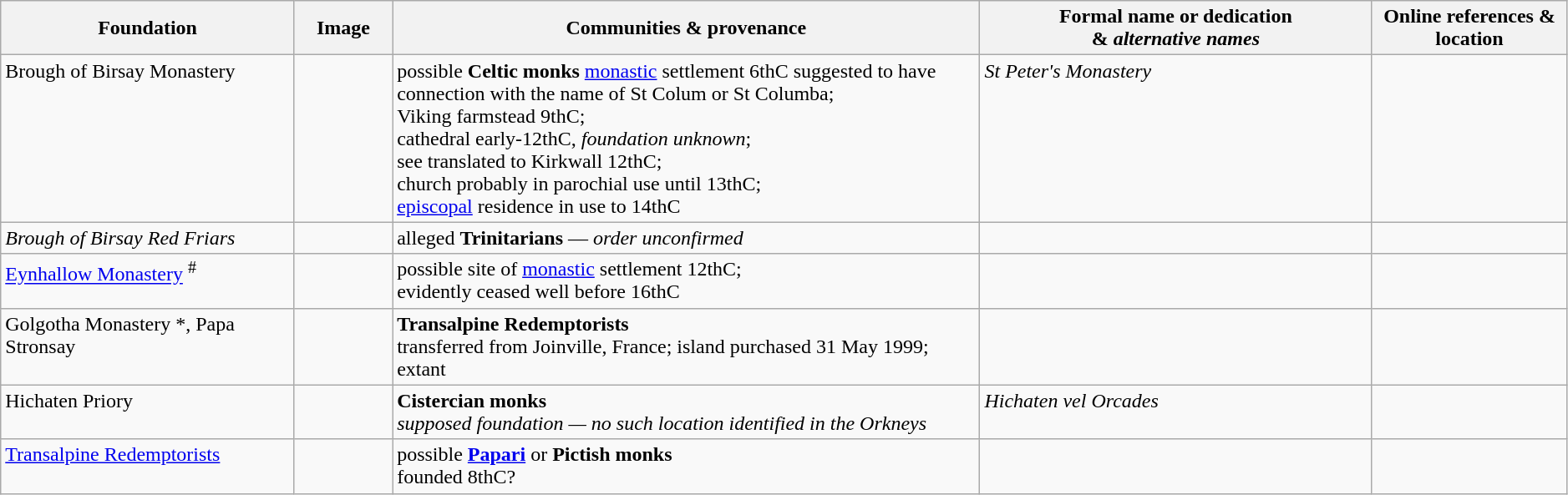<table width=99% class="wikitable">
<tr>
<th width = 15%>Foundation</th>
<th width = 5%>Image</th>
<th width = 30%>Communities & provenance</th>
<th width = 20%>Formal name or dedication <br>& <em>alternative names</em></th>
<th width = 10%>Online references & location</th>
</tr>
<tr valign=top>
<td>Brough of Birsay Monastery</td>
<td></td>
<td>possible <strong>Celtic monks</strong> <a href='#'>monastic</a> settlement 6thC suggested to have connection with the name of St Colum or St Columba;<br>Viking farmstead 9thC;<br>cathedral early-12thC, <em>foundation unknown</em>;<br>see translated to Kirkwall 12thC;<br>church probably in parochial use until 13thC;<br><a href='#'>episcopal</a> residence in use to 14thC</td>
<td><em>St Peter's Monastery</em></td>
<td><br></td>
</tr>
<tr valign=top>
<td><em>Brough of Birsay Red Friars</em></td>
<td></td>
<td>alleged <strong>Trinitarians</strong> — <em>order unconfirmed</em></td>
<td></td>
<td></td>
</tr>
<tr valign=top>
<td><a href='#'>Eynhallow Monastery</a> <sup>#</sup></td>
<td></td>
<td>possible site of <a href='#'>monastic</a> settlement 12thC;<br>evidently ceased well before 16thC</td>
<td></td>
<td><br></td>
</tr>
<tr valign=top>
<td>Golgotha Monastery *, Papa Stronsay</td>
<td></td>
<td><strong>Transalpine Redemptorists</strong><br>transferred from Joinville, France; island purchased 31 May 1999; extant</td>
<td></td>
<td><br></td>
</tr>
<tr valign=top>
<td>Hichaten Priory</td>
<td></td>
<td><strong>Cistercian monks</strong><br><em>supposed foundation — no such location identified in the Orkneys</em></td>
<td><em>Hichaten vel Orcades</em></td>
<td></td>
</tr>
<tr valign=top>
<td><a href='#'>Transalpine Redemptorists</a></td>
<td></td>
<td>possible <strong><a href='#'>Papari</a></strong> or <strong>Pictish monks</strong><br>founded 8thC?</td>
<td></td>
<td><br></td>
</tr>
</table>
